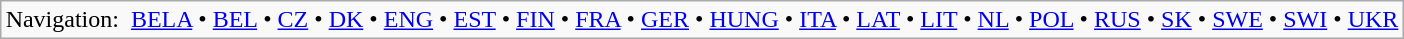<table class="wikitable"  style="margin:auto;">
<tr>
<td>Navigation:  <a href='#'>BELA</a> • <a href='#'>BEL</a> • <a href='#'>CZ</a> • <a href='#'>DK</a> • <a href='#'>ENG</a> • <a href='#'>EST</a> • <a href='#'>FIN</a> • <a href='#'>FRA</a> • <a href='#'>GER</a> • <a href='#'>HUNG</a> • <a href='#'>ITA</a> • <a href='#'>LAT</a> • <a href='#'>LIT</a> • <a href='#'>NL</a> • <a href='#'>POL</a> • <a href='#'>RUS</a> • <a href='#'>SK</a> • <a href='#'>SWE</a> • <a href='#'>SWI</a> • <a href='#'>UKR</a></td>
</tr>
</table>
